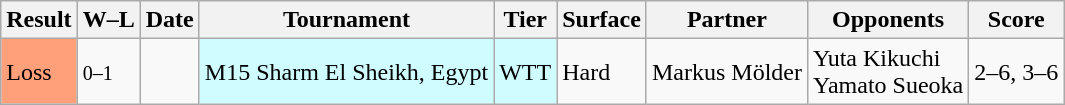<table class="wikitable">
<tr>
<th>Result</th>
<th class="unsortable">W–L</th>
<th>Date</th>
<th>Tournament</th>
<th>Tier</th>
<th>Surface</th>
<th>Partner</th>
<th>Opponents</th>
<th class="unsortable">Score</th>
</tr>
<tr>
<td bgcolor=ffa07a>Loss</td>
<td><small>0–1</small></td>
<td></td>
<td style="background:#cffcff;">M15 Sharm El Sheikh, Egypt</td>
<td style="background:#cffcff;">WTT</td>
<td>Hard</td>
<td> Markus Mölder</td>
<td> Yuta Kikuchi<br> Yamato Sueoka</td>
<td>2–6, 3–6</td>
</tr>
</table>
